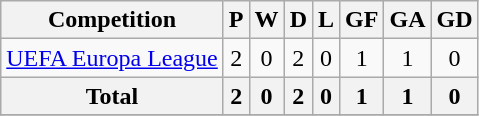<table class="wikitable sortable" style="text-align:center">
<tr>
<th>Competition</th>
<th>P</th>
<th>W</th>
<th>D</th>
<th>L</th>
<th>GF</th>
<th>GA</th>
<th>GD</th>
</tr>
<tr>
<td><a href='#'>UEFA Europa League</a></td>
<td>2</td>
<td>0</td>
<td>2</td>
<td>0</td>
<td>1</td>
<td>1</td>
<td>0</td>
</tr>
<tr>
<th><strong>Total</strong></th>
<th><strong>2</strong></th>
<th><strong>0</strong></th>
<th><strong>2</strong></th>
<th><strong>0</strong></th>
<th><strong>1</strong></th>
<th><strong>1</strong></th>
<th><strong>0</strong></th>
</tr>
<tr>
</tr>
</table>
